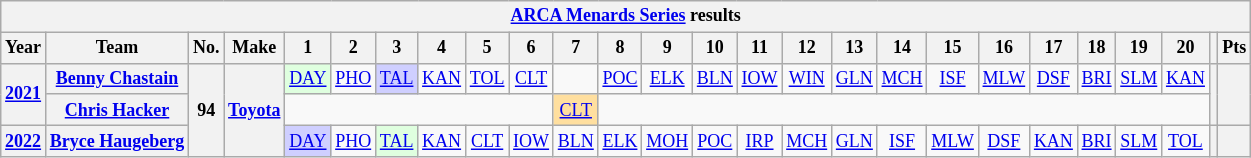<table class="wikitable" style="text-align:center; font-size:75%">
<tr>
<th colspan="30"><a href='#'>ARCA Menards Series</a> results</th>
</tr>
<tr>
<th>Year</th>
<th>Team</th>
<th>No.</th>
<th>Make</th>
<th>1</th>
<th>2</th>
<th>3</th>
<th>4</th>
<th>5</th>
<th>6</th>
<th>7</th>
<th>8</th>
<th>9</th>
<th>10</th>
<th>11</th>
<th>12</th>
<th>13</th>
<th>14</th>
<th>15</th>
<th>16</th>
<th>17</th>
<th>18</th>
<th>19</th>
<th>20</th>
<th></th>
<th>Pts</th>
</tr>
<tr>
<th rowspan=2><a href='#'>2021</a></th>
<th><a href='#'>Benny Chastain</a></th>
<th rowspan=3>94</th>
<th rowspan=3><a href='#'>Toyota</a></th>
<td style="background:#DFFFDF;"><a href='#'>DAY</a><br></td>
<td><a href='#'>PHO</a></td>
<td style="background:#CFCFFF;"><a href='#'>TAL</a><br></td>
<td><a href='#'>KAN</a></td>
<td><a href='#'>TOL</a></td>
<td><a href='#'>CLT</a></td>
<td></td>
<td><a href='#'>POC</a></td>
<td><a href='#'>ELK</a></td>
<td><a href='#'>BLN</a></td>
<td><a href='#'>IOW</a></td>
<td><a href='#'>WIN</a></td>
<td><a href='#'>GLN</a></td>
<td><a href='#'>MCH</a></td>
<td><a href='#'>ISF</a></td>
<td><a href='#'>MLW</a></td>
<td><a href='#'>DSF</a></td>
<td><a href='#'>BRI</a></td>
<td><a href='#'>SLM</a></td>
<td><a href='#'>KAN</a></td>
<th rowspan=2></th>
<th rowspan=2></th>
</tr>
<tr>
<th><a href='#'>Chris Hacker</a></th>
<td colspan=6></td>
<td style="background:#FFDF9F;"><a href='#'>CLT</a><br></td>
<td colspan=13></td>
</tr>
<tr>
<th><a href='#'>2022</a></th>
<th><a href='#'>Bryce Haugeberg</a></th>
<td style="background:#CFCFFF;"><a href='#'>DAY</a><br></td>
<td><a href='#'>PHO</a></td>
<td style="background:#DFFFDF;"><a href='#'>TAL</a><br></td>
<td><a href='#'>KAN</a></td>
<td><a href='#'>CLT</a></td>
<td><a href='#'>IOW</a></td>
<td><a href='#'>BLN</a></td>
<td><a href='#'>ELK</a></td>
<td><a href='#'>MOH</a></td>
<td><a href='#'>POC</a></td>
<td><a href='#'>IRP</a></td>
<td><a href='#'>MCH</a></td>
<td><a href='#'>GLN</a></td>
<td><a href='#'>ISF</a></td>
<td><a href='#'>MLW</a></td>
<td><a href='#'>DSF</a></td>
<td><a href='#'>KAN</a></td>
<td><a href='#'>BRI</a></td>
<td><a href='#'>SLM</a></td>
<td><a href='#'>TOL</a></td>
<th></th>
<th></th>
</tr>
</table>
